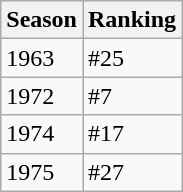<table class="wikitable">
<tr>
<th>Season</th>
<th>Ranking</th>
</tr>
<tr>
<td>1963</td>
<td>#25</td>
</tr>
<tr>
<td>1972</td>
<td>#7</td>
</tr>
<tr>
<td>1974</td>
<td>#17</td>
</tr>
<tr>
<td>1975</td>
<td>#27</td>
</tr>
</table>
